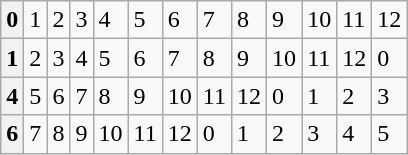<table class=wikitable>
<tr>
<th>0</th>
<td>1</td>
<td>2</td>
<td>3</td>
<td>4</td>
<td>5</td>
<td>6</td>
<td>7</td>
<td>8</td>
<td>9</td>
<td>10</td>
<td>11</td>
<td>12</td>
</tr>
<tr>
<th>1</th>
<td>2</td>
<td>3</td>
<td>4</td>
<td>5</td>
<td>6</td>
<td>7</td>
<td>8</td>
<td>9</td>
<td>10</td>
<td>11</td>
<td>12</td>
<td>0</td>
</tr>
<tr>
<th>4</th>
<td>5</td>
<td>6</td>
<td>7</td>
<td>8</td>
<td>9</td>
<td>10</td>
<td>11</td>
<td>12</td>
<td>0</td>
<td>1</td>
<td>2</td>
<td>3</td>
</tr>
<tr>
<th>6</th>
<td>7</td>
<td>8</td>
<td>9</td>
<td>10</td>
<td>11</td>
<td>12</td>
<td>0</td>
<td>1</td>
<td>2</td>
<td>3</td>
<td>4</td>
<td>5</td>
</tr>
</table>
